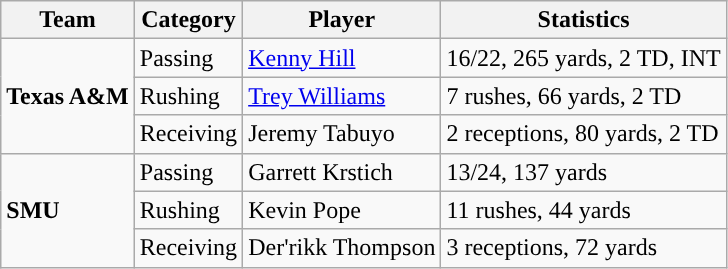<table class="wikitable" style="float: left;">
<tr>
<th>Team</th>
<th>Category</th>
<th>Player</th>
<th>Statistics</th>
</tr>
<tr>
<td rowspan=3><strong>Texas A&M</strong></td>
<td>Passing</td>
<td><a href='#'>Kenny Hill</a></td>
<td>16/22, 265 yards, 2 TD, INT</td>
</tr>
<tr>
<td>Rushing</td>
<td><a href='#'>Trey Williams</a></td>
<td>7 rushes, 66 yards, 2 TD</td>
</tr>
<tr>
<td>Receiving</td>
<td>Jeremy Tabuyo</td>
<td>2 receptions, 80 yards, 2 TD</td>
</tr>
<tr>
<td rowspan=3><strong>SMU</strong></td>
<td>Passing</td>
<td>Garrett Krstich</td>
<td>13/24, 137 yards</td>
</tr>
<tr>
<td>Rushing</td>
<td>Kevin Pope</td>
<td>11 rushes, 44 yards</td>
</tr>
<tr>
<td>Receiving</td>
<td>Der'rikk Thompson</td>
<td>3 receptions, 72 yards</td>
</tr>
</table>
